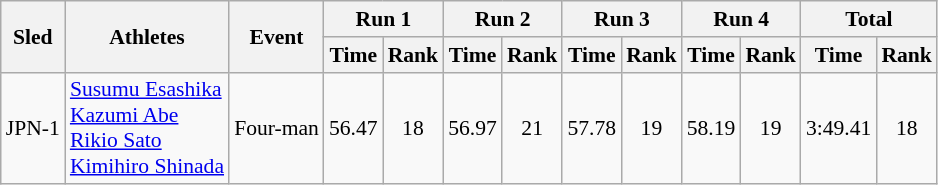<table class="wikitable"  border="1" style="font-size:90%">
<tr>
<th rowspan="2">Sled</th>
<th rowspan="2">Athletes</th>
<th rowspan="2">Event</th>
<th colspan="2">Run 1</th>
<th colspan="2">Run 2</th>
<th colspan="2">Run 3</th>
<th colspan="2">Run 4</th>
<th colspan="2">Total</th>
</tr>
<tr>
<th>Time</th>
<th>Rank</th>
<th>Time</th>
<th>Rank</th>
<th>Time</th>
<th>Rank</th>
<th>Time</th>
<th>Rank</th>
<th>Time</th>
<th>Rank</th>
</tr>
<tr>
<td align="center">JPN-1</td>
<td><a href='#'>Susumu Esashika</a><br><a href='#'>Kazumi Abe</a><br><a href='#'>Rikio Sato</a><br><a href='#'>Kimihiro Shinada</a></td>
<td>Four-man</td>
<td align="center">56.47</td>
<td align="center">18</td>
<td align="center">56.97</td>
<td align="center">21</td>
<td align="center">57.78</td>
<td align="center">19</td>
<td align="center">58.19</td>
<td align="center">19</td>
<td align="center">3:49.41</td>
<td align="center">18</td>
</tr>
</table>
